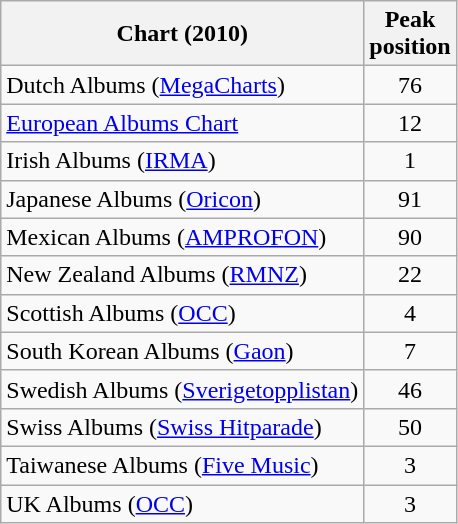<table class="wikitable sortable">
<tr>
<th>Chart (2010)</th>
<th>Peak<br>position</th>
</tr>
<tr>
<td>Dutch Albums (<a href='#'>MegaCharts</a>)</td>
<td style="text-align:center;">76</td>
</tr>
<tr>
<td><a href='#'>European Albums Chart</a></td>
<td style="text-align:center;">12</td>
</tr>
<tr>
<td>Irish Albums (<a href='#'>IRMA</a>)</td>
<td style="text-align:center;">1</td>
</tr>
<tr>
<td>Japanese Albums (<a href='#'>Oricon</a>)</td>
<td style="text-align:center;">91</td>
</tr>
<tr>
<td>Mexican Albums (<a href='#'>AMPROFON</a>)</td>
<td style="text-align:center;">90</td>
</tr>
<tr>
<td>New Zealand Albums (<a href='#'>RMNZ</a>)</td>
<td style="text-align:center;">22</td>
</tr>
<tr>
<td>Scottish Albums (<a href='#'>OCC</a>)</td>
<td style="text-align:center;">4</td>
</tr>
<tr>
<td>South Korean Albums (<a href='#'>Gaon</a>)</td>
<td style="text-align:center;">7</td>
</tr>
<tr>
<td>Swedish Albums (<a href='#'>Sverigetopplistan</a>)</td>
<td style="text-align:center;">46</td>
</tr>
<tr>
<td>Swiss Albums (<a href='#'>Swiss Hitparade</a>)</td>
<td style="text-align:center;">50</td>
</tr>
<tr>
<td>Taiwanese Albums (<a href='#'>Five Music</a>)</td>
<td style="text-align:center;">3</td>
</tr>
<tr>
<td>UK Albums (<a href='#'>OCC</a>)</td>
<td style="text-align:center;">3</td>
</tr>
</table>
